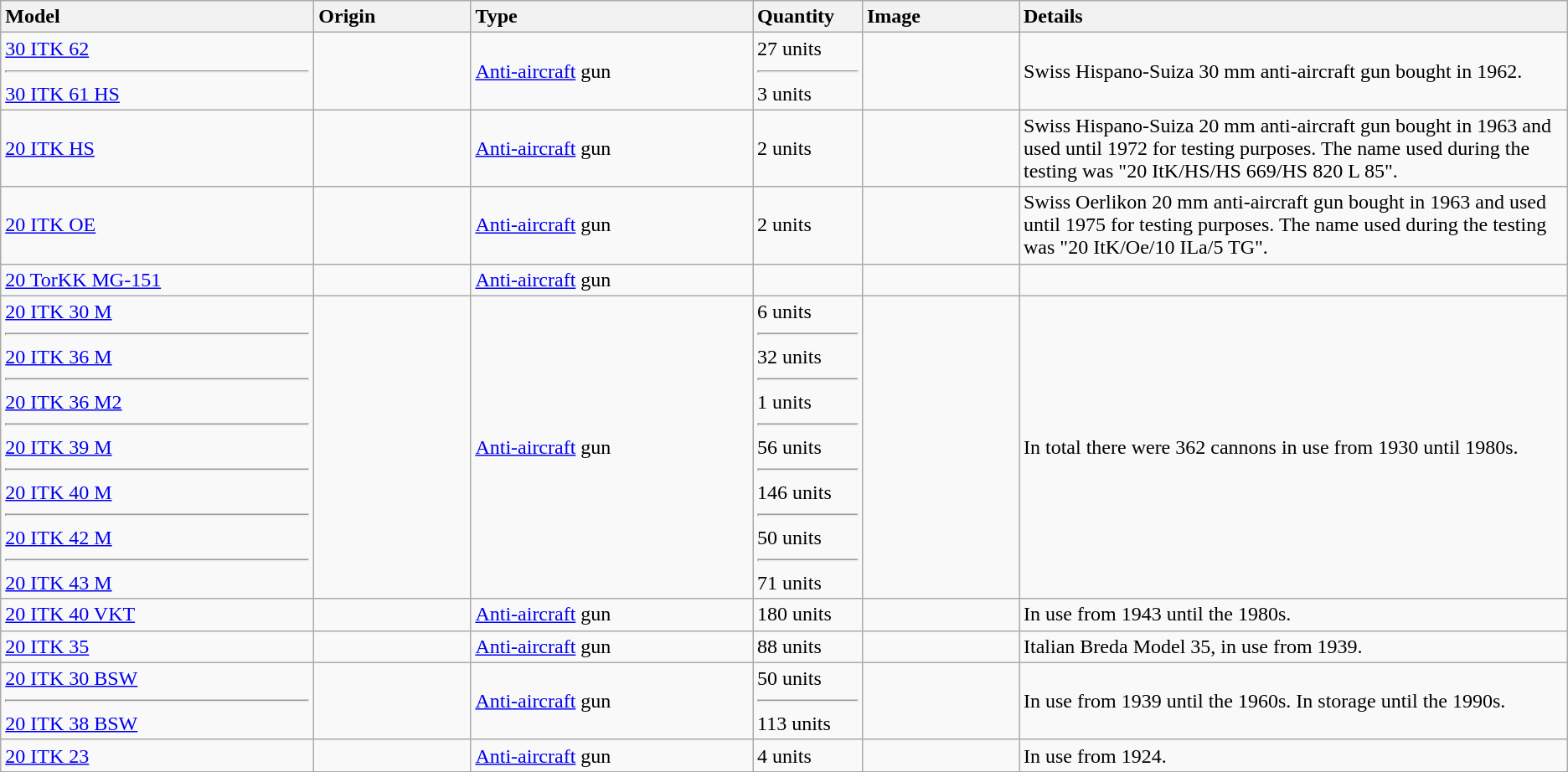<table class="wikitable">
<tr>
<th style="text-align: left; width:20%;">Model</th>
<th style="text-align: left; width:10%;">Origin</th>
<th style="text-align: left; width:18%;">Type</th>
<th style="text-align: left; width:7%;">Quantity</th>
<th style="text-align: left; width:10%;">Image</th>
<th style="text-align: left; width:35%;">Details</th>
</tr>
<tr>
<td><a href='#'>30 ITK 62</a><hr><a href='#'>30 ITK 61 HS</a></td>
<td></td>
<td><a href='#'>Anti-aircraft</a> gun</td>
<td>27 units<hr>3 units</td>
<td></td>
<td>Swiss Hispano-Suiza 30 mm anti-aircraft gun bought in 1962.</td>
</tr>
<tr>
<td><a href='#'>20 ITK HS</a></td>
<td></td>
<td><a href='#'>Anti-aircraft</a> gun</td>
<td>2 units</td>
<td></td>
<td>Swiss Hispano-Suiza 20 mm anti-aircraft gun bought in 1963 and used until 1972 for testing purposes. The name used during the testing was "20 ItK/HS/HS 669/HS 820 L 85".</td>
</tr>
<tr>
<td><a href='#'>20 ITK OE</a></td>
<td></td>
<td><a href='#'>Anti-aircraft</a> gun</td>
<td>2 units</td>
<td></td>
<td>Swiss Oerlikon 20 mm anti-aircraft gun bought in 1963 and used until 1975 for testing purposes. The name used during the testing was "20 ItK/Oe/10 ILa/5 TG".</td>
</tr>
<tr>
<td><a href='#'>20 TorKK MG-151</a></td>
<td></td>
<td><a href='#'>Anti-aircraft</a> gun</td>
<td></td>
<td></td>
<td></td>
</tr>
<tr>
<td><a href='#'>20 ITK 30 M</a><hr><a href='#'>20 ITK 36 M</a><hr><a href='#'>20 ITK 36 M2</a><hr><a href='#'>20 ITK 39 M</a><hr><a href='#'>20 ITK 40 M</a><hr><a href='#'>20 ITK 42 M</a><hr><a href='#'>20 ITK 43 M</a></td>
<td></td>
<td><a href='#'>Anti-aircraft</a> gun</td>
<td>6 units<hr>32 units<hr>1 units<hr>56 units<hr>146 units<hr>50 units<hr>71 units</td>
<td></td>
<td>In total there were 362 cannons in use from 1930 until 1980s.</td>
</tr>
<tr>
<td><a href='#'>20 ITK 40 VKT</a></td>
<td></td>
<td><a href='#'>Anti-aircraft</a> gun</td>
<td>180 units</td>
<td></td>
<td>In use from 1943 until the 1980s.</td>
</tr>
<tr>
<td><a href='#'>20 ITK 35</a></td>
<td></td>
<td><a href='#'>Anti-aircraft</a> gun</td>
<td>88 units</td>
<td></td>
<td>Italian Breda Model 35, in use from 1939.</td>
</tr>
<tr>
<td><a href='#'>20 ITK 30 BSW</a><hr><a href='#'>20 ITK 38 BSW</a></td>
<td></td>
<td><a href='#'>Anti-aircraft</a> gun</td>
<td>50 units<hr>113 units</td>
<td></td>
<td>In use from 1939 until the 1960s. In storage until the 1990s.</td>
</tr>
<tr>
<td><a href='#'>20 ITK 23</a></td>
<td></td>
<td><a href='#'>Anti-aircraft</a> gun</td>
<td>4 units</td>
<td></td>
<td>In use from 1924.</td>
</tr>
<tr>
</tr>
</table>
